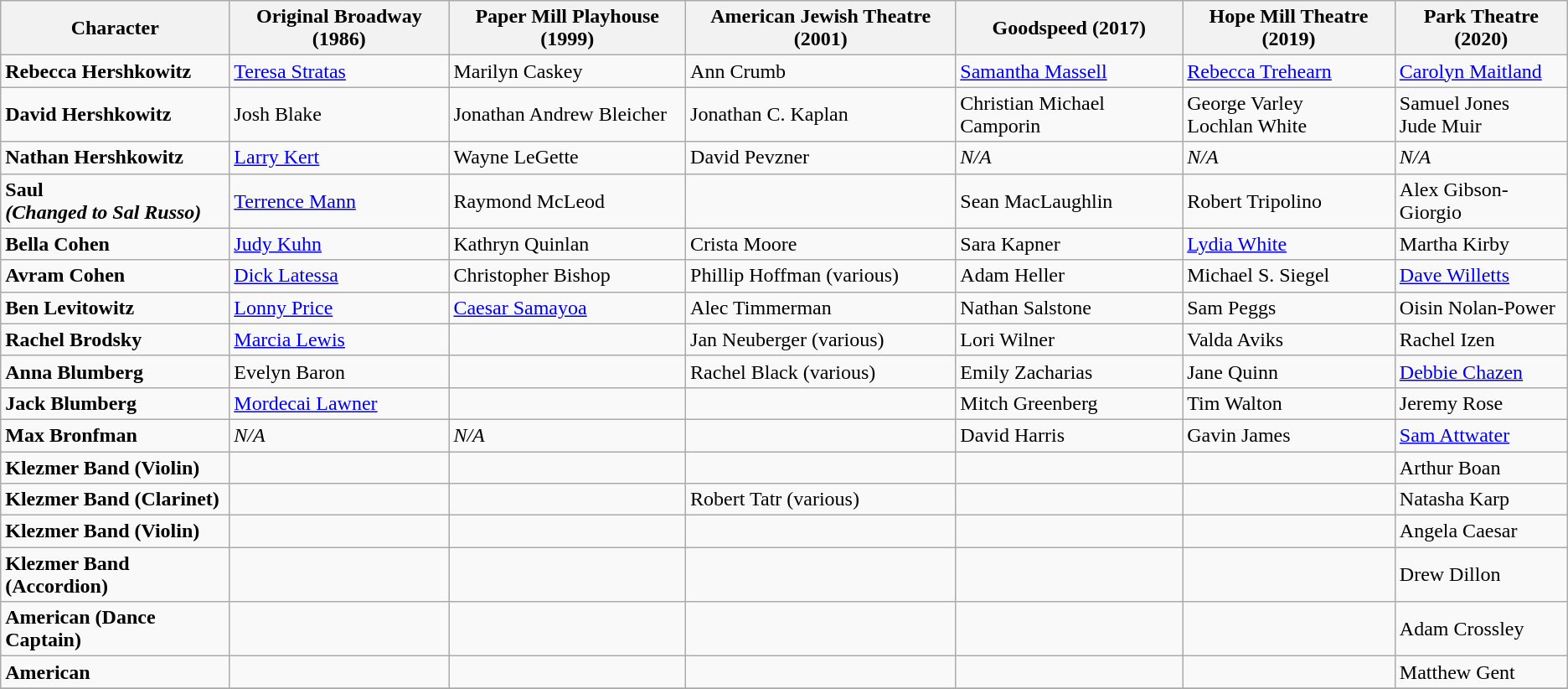<table class="wikitable">
<tr>
<th><strong>Character</strong></th>
<th><strong>Original Broadway (1986)</strong></th>
<th>Paper Mill Playhouse (1999)</th>
<th>American Jewish Theatre (2001)</th>
<th>Goodspeed (2017)</th>
<th>Hope Mill Theatre (2019)</th>
<th>Park Theatre (2020)</th>
</tr>
<tr>
<td><strong>Rebecca Hershkowitz</strong></td>
<td><a href='#'>Teresa Stratas</a></td>
<td>Marilyn Caskey</td>
<td>Ann Crumb</td>
<td><a href='#'>Samantha Massell</a></td>
<td><a href='#'>Rebecca Trehearn</a></td>
<td><a href='#'>Carolyn Maitland</a></td>
</tr>
<tr>
<td><strong>David Hershkowitz</strong></td>
<td>Josh Blake</td>
<td>Jonathan Andrew Bleicher</td>
<td>Jonathan C. Kaplan</td>
<td>Christian Michael Camporin</td>
<td>George Varley<br>Lochlan White</td>
<td>Samuel Jones<br>Jude Muir</td>
</tr>
<tr>
<td><strong>Nathan Hershkowitz</strong></td>
<td><a href='#'>Larry Kert</a></td>
<td>Wayne LeGette</td>
<td>David Pevzner</td>
<td><em>N/A</em></td>
<td><em>N/A</em></td>
<td><em>N/A</em></td>
</tr>
<tr>
<td><strong>Saul</strong><br><strong><em>(Changed to Sal Russo)</em></strong></td>
<td><a href='#'>Terrence Mann</a></td>
<td>Raymond McLeod</td>
<td></td>
<td>Sean MacLaughlin</td>
<td>Robert Tripolino</td>
<td>Alex Gibson-Giorgio</td>
</tr>
<tr>
<td><strong>Bella Cohen</strong></td>
<td><a href='#'>Judy Kuhn</a></td>
<td>Kathryn Quinlan</td>
<td>Crista Moore</td>
<td>Sara Kapner</td>
<td><a href='#'>Lydia White</a></td>
<td>Martha Kirby</td>
</tr>
<tr>
<td><strong>Avram Cohen</strong></td>
<td><a href='#'>Dick Latessa</a></td>
<td>Christopher Bishop</td>
<td>Phillip Hoffman (various)</td>
<td>Adam Heller</td>
<td>Michael S. Siegel</td>
<td><a href='#'>Dave Willetts</a></td>
</tr>
<tr>
<td><strong>Ben Levitowitz</strong></td>
<td><a href='#'>Lonny Price</a></td>
<td><a href='#'>Caesar Samayoa</a></td>
<td>Alec Timmerman</td>
<td>Nathan Salstone</td>
<td>Sam Peggs</td>
<td>Oisin Nolan-Power</td>
</tr>
<tr>
<td><strong>Rachel Brodsky</strong></td>
<td><a href='#'>Marcia Lewis</a></td>
<td></td>
<td>Jan Neuberger (various)</td>
<td>Lori Wilner</td>
<td>Valda Aviks</td>
<td>Rachel Izen</td>
</tr>
<tr>
<td><strong>Anna Blumberg</strong></td>
<td>Evelyn Baron</td>
<td></td>
<td>Rachel Black (various)</td>
<td>Emily Zacharias</td>
<td>Jane Quinn</td>
<td><a href='#'>Debbie Chazen</a></td>
</tr>
<tr>
<td><strong>Jack Blumberg</strong></td>
<td><a href='#'>Mordecai Lawner</a></td>
<td></td>
<td></td>
<td>Mitch Greenberg</td>
<td>Tim Walton</td>
<td>Jeremy Rose</td>
</tr>
<tr>
<td><strong>Max Bronfman</strong></td>
<td><em>N/A</em></td>
<td><em>N/A</em></td>
<td></td>
<td>David Harris</td>
<td>Gavin James</td>
<td><a href='#'>Sam Attwater</a></td>
</tr>
<tr>
<td><strong>Klezmer Band (Violin)</strong></td>
<td></td>
<td></td>
<td></td>
<td></td>
<td></td>
<td>Arthur Boan</td>
</tr>
<tr>
<td><strong>Klezmer Band (Clarinet)</strong></td>
<td></td>
<td></td>
<td>Robert Tatr (various)</td>
<td></td>
<td></td>
<td>Natasha Karp</td>
</tr>
<tr>
<td><strong>Klezmer Band (Violin)</strong></td>
<td></td>
<td></td>
<td></td>
<td></td>
<td></td>
<td>Angela Caesar</td>
</tr>
<tr>
<td><strong>Klezmer Band (Accordion)</strong></td>
<td></td>
<td></td>
<td></td>
<td></td>
<td></td>
<td>Drew Dillon</td>
</tr>
<tr>
<td><strong>American (Dance Captain)</strong></td>
<td></td>
<td></td>
<td></td>
<td></td>
<td></td>
<td>Adam Crossley</td>
</tr>
<tr>
<td><strong>American</strong></td>
<td></td>
<td></td>
<td></td>
<td></td>
<td></td>
<td>Matthew Gent</td>
</tr>
<tr>
</tr>
</table>
